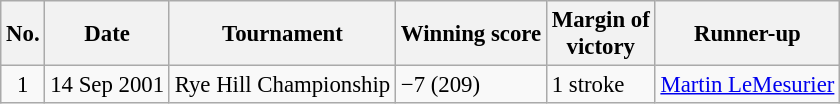<table class="wikitable" style="font-size:95%;">
<tr>
<th>No.</th>
<th>Date</th>
<th>Tournament</th>
<th>Winning score</th>
<th>Margin of<br>victory</th>
<th>Runner-up</th>
</tr>
<tr>
<td align=center>1</td>
<td align=right>14 Sep 2001</td>
<td>Rye Hill Championship</td>
<td>−7 (209)</td>
<td>1 stroke</td>
<td> <a href='#'>Martin LeMesurier</a></td>
</tr>
</table>
